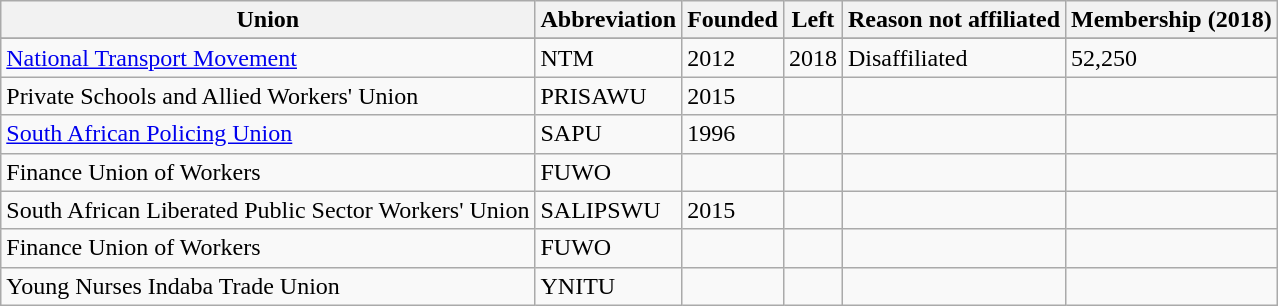<table class="wikitable sortable">
<tr>
<th>Union</th>
<th>Abbreviation</th>
<th>Founded</th>
<th>Left</th>
<th>Reason not affiliated</th>
<th>Membership (2018)</th>
</tr>
<tr | South African Civil Servants' Union || SACSU || ||>
</tr>
<tr>
<td><a href='#'>National Transport Movement</a></td>
<td>NTM</td>
<td>2012</td>
<td>2018</td>
<td>Disaffiliated</td>
<td>52,250</td>
</tr>
<tr>
<td>Private Schools and Allied Workers' Union</td>
<td>PRISAWU</td>
<td>2015</td>
<td></td>
<td></td>
<td></td>
</tr>
<tr>
<td><a href='#'>South African Policing Union</a></td>
<td>SAPU</td>
<td>1996</td>
<td></td>
<td></td>
</tr>
<tr>
<td>Finance Union of Workers</td>
<td>FUWO</td>
<td></td>
<td></td>
<td></td>
<td></td>
</tr>
<tr>
<td>South African Liberated Public Sector Workers' Union</td>
<td>SALIPSWU</td>
<td>2015</td>
<td></td>
<td></td>
<td></td>
</tr>
<tr>
<td>Finance Union of Workers</td>
<td>FUWO</td>
<td></td>
<td></td>
<td></td>
<td></td>
</tr>
<tr>
<td>Young Nurses Indaba Trade Union</td>
<td>YNITU</td>
<td></td>
<td></td>
<td></td>
</tr>
</table>
